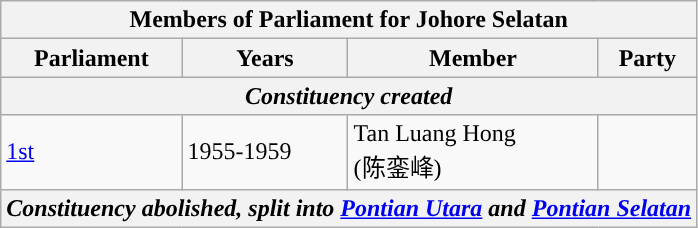<table class="wikitable">
<tr>
<th colspan="4">Members of Parliament for Johore Selatan</th>
</tr>
<tr>
<th>Parliament</th>
<th>Years</th>
<th>Member</th>
<th>Party</th>
</tr>
<tr>
<th colspan="4"><em>Constituency created</em></th>
</tr>
<tr>
<td><a href='#'>1st</a></td>
<td>1955-1959</td>
<td>Tan Luang Hong <br> (陈銮峰)</td>
<td></td>
</tr>
<tr>
<th colspan="4"><em>Constituency abolished, split into <a href='#'>Pontian Utara</a> and <a href='#'>Pontian Selatan</a></em></th>
</tr>
</table>
